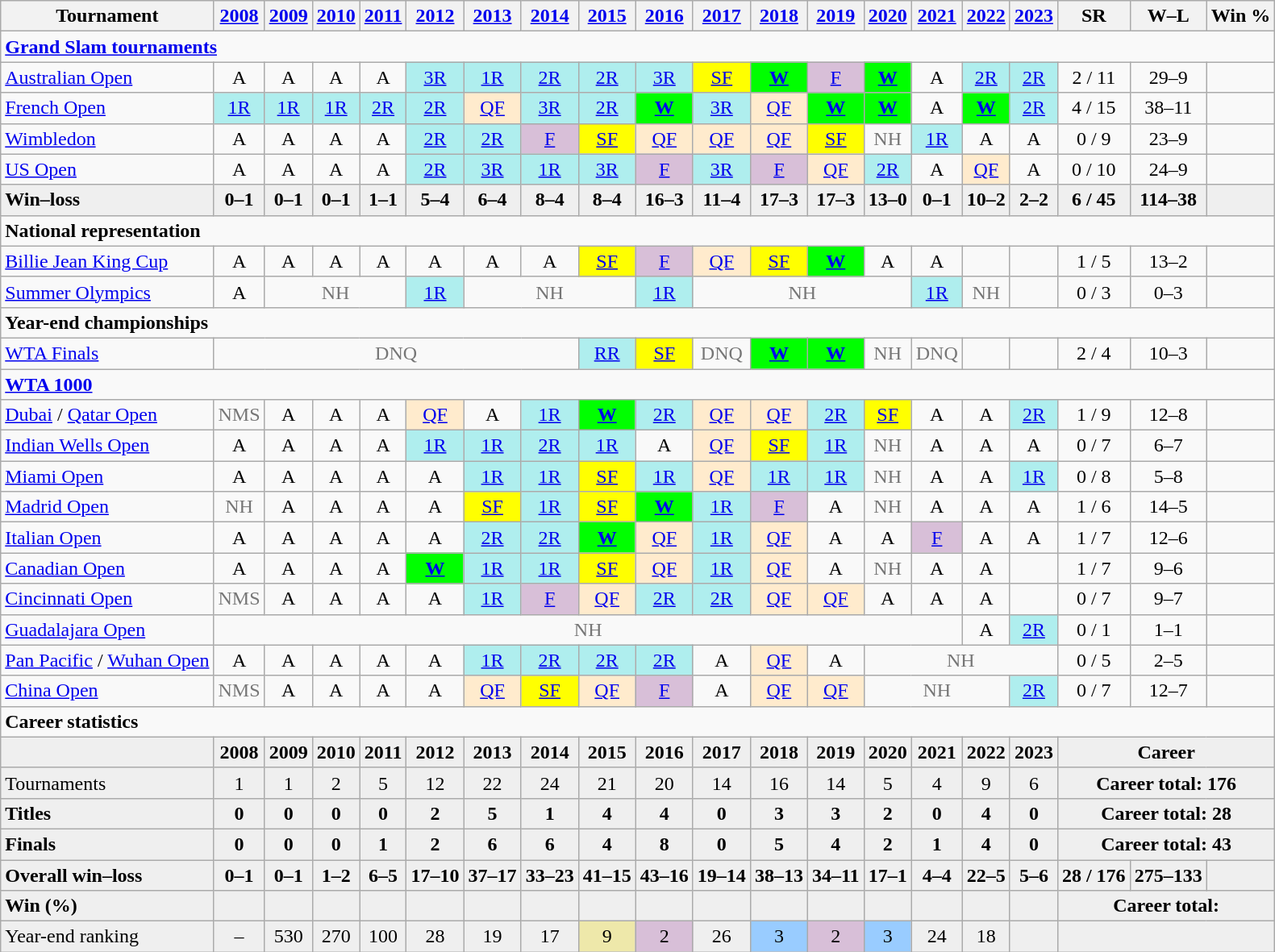<table class=wikitable style=text-align:center>
<tr>
<th>Tournament</th>
<th><a href='#'>2008</a></th>
<th><a href='#'>2009</a></th>
<th><a href='#'>2010</a></th>
<th><a href='#'>2011</a></th>
<th><a href='#'>2012</a></th>
<th><a href='#'>2013</a></th>
<th><a href='#'>2014</a></th>
<th><a href='#'>2015</a></th>
<th><a href='#'>2016</a></th>
<th><a href='#'>2017</a></th>
<th><a href='#'>2018</a></th>
<th><a href='#'>2019</a></th>
<th><a href='#'>2020</a></th>
<th><a href='#'>2021</a></th>
<th><a href='#'>2022</a></th>
<th><a href='#'>2023</a></th>
<th>SR</th>
<th>W–L</th>
<th>Win %</th>
</tr>
<tr>
<td colspan="20" style="text-align:left"><strong><a href='#'>Grand Slam tournaments</a></strong></td>
</tr>
<tr>
<td align=left><a href='#'>Australian Open</a></td>
<td>A</td>
<td>A</td>
<td>A</td>
<td>A</td>
<td bgcolor=afeeee><a href='#'>3R</a></td>
<td bgcolor=afeeee><a href='#'>1R</a></td>
<td bgcolor=afeeee><a href='#'>2R</a></td>
<td bgcolor=afeeee><a href='#'>2R</a></td>
<td bgcolor=afeeee><a href='#'>3R</a></td>
<td bgcolor=yellow><a href='#'>SF</a></td>
<td bgcolor=lime><strong><a href='#'>W</a></strong></td>
<td bgcolor=thistle><a href='#'>F</a></td>
<td bgcolor=lime><strong><a href='#'>W</a></strong></td>
<td>A</td>
<td bgcolor=afeeee><a href='#'>2R</a></td>
<td bgcolor=afeeee><a href='#'>2R</a></td>
<td>2 / 11</td>
<td>29–9</td>
<td></td>
</tr>
<tr>
<td align=left><a href='#'>French Open</a></td>
<td bgcolor=afeeee><a href='#'>1R</a></td>
<td bgcolor=afeeee><a href='#'>1R</a></td>
<td bgcolor=afeeee><a href='#'>1R</a></td>
<td bgcolor=afeeee><a href='#'>2R</a></td>
<td bgcolor=afeeee><a href='#'>2R</a></td>
<td bgcolor=ffebcd><a href='#'>QF</a></td>
<td bgcolor=afeeee><a href='#'>3R</a></td>
<td bgcolor=afeeee><a href='#'>2R</a></td>
<td bgcolor=lime><strong><a href='#'>W</a></strong></td>
<td bgcolor=afeeee><a href='#'>3R</a></td>
<td bgcolor=ffebcd><a href='#'>QF</a></td>
<td bgcolor=lime><strong><a href='#'>W</a></strong></td>
<td bgcolor=lime><strong><a href='#'>W</a></strong></td>
<td>A</td>
<td bgcolor=lime><strong><a href='#'>W</a></strong></td>
<td bgcolor=afeeee><a href='#'>2R</a></td>
<td>4 / 15</td>
<td>38–11</td>
<td></td>
</tr>
<tr>
<td align=left><a href='#'>Wimbledon</a></td>
<td>A</td>
<td>A</td>
<td>A</td>
<td>A</td>
<td bgcolor=afeeee><a href='#'>2R</a></td>
<td bgcolor=afeeee><a href='#'>2R</a></td>
<td bgcolor=thistle><a href='#'>F</a></td>
<td bgcolor=yellow><a href='#'>SF</a></td>
<td bgcolor=ffebcd><a href='#'>QF</a></td>
<td bgcolor=ffebcd><a href='#'>QF</a></td>
<td bgcolor=ffebcd><a href='#'>QF</a></td>
<td bgcolor=yellow><a href='#'>SF</a></td>
<td style=color:#767676>NH</td>
<td bgcolor=afeeee><a href='#'>1R</a></td>
<td>A</td>
<td>A</td>
<td>0 / 9</td>
<td>23–9</td>
<td></td>
</tr>
<tr>
<td align=left><a href='#'>US Open</a></td>
<td>A</td>
<td>A</td>
<td>A</td>
<td>A</td>
<td bgcolor=afeeee><a href='#'>2R</a></td>
<td bgcolor=afeeee><a href='#'>3R</a></td>
<td bgcolor=afeeee><a href='#'>1R</a></td>
<td bgcolor=afeeee><a href='#'>3R</a></td>
<td bgcolor=thistle><a href='#'>F</a></td>
<td bgcolor=afeeee><a href='#'>3R</a></td>
<td bgcolor=thistle><a href='#'>F</a></td>
<td bgcolor=ffebcd><a href='#'>QF</a></td>
<td bgcolor=afeeee><a href='#'>2R</a></td>
<td>A</td>
<td bgcolor=ffebcd><a href='#'>QF</a></td>
<td>A</td>
<td>0 / 10</td>
<td>24–9</td>
<td></td>
</tr>
<tr style=background:#efefef;font-weight:bold>
<td style=text-align:left>Win–loss</td>
<td>0–1</td>
<td>0–1</td>
<td>0–1</td>
<td>1–1</td>
<td>5–4</td>
<td>6–4</td>
<td>8–4</td>
<td>8–4</td>
<td>16–3</td>
<td>11–4</td>
<td>17–3</td>
<td>17–3</td>
<td>13–0</td>
<td>0–1</td>
<td>10–2</td>
<td>2–2</td>
<td>6 / 45</td>
<td>114–38</td>
<td></td>
</tr>
<tr>
<td colspan="20" align="left"><strong>National representation</strong></td>
</tr>
<tr>
<td align=left><a href='#'>Billie Jean King Cup</a></td>
<td>A</td>
<td>A</td>
<td>A</td>
<td>A</td>
<td>A</td>
<td>A</td>
<td>A</td>
<td bgcolor=yellow><a href='#'>SF</a></td>
<td bgcolor=thistle><a href='#'>F</a></td>
<td bgcolor=ffebcd><a href='#'>QF</a></td>
<td bgcolor=yellow><a href='#'>SF</a></td>
<td bgcolor=lime><strong><a href='#'>W</a></strong></td>
<td>A</td>
<td>A</td>
<td></td>
<td></td>
<td>1 / 5</td>
<td>13–2</td>
<td></td>
</tr>
<tr>
<td align=left><a href='#'>Summer Olympics</a></td>
<td>A</td>
<td colspan=3 style=color:#767676>NH</td>
<td bgcolor=afeeee><a href='#'>1R</a></td>
<td colspan=3 style=color:#767676>NH</td>
<td bgcolor=afeeee><a href='#'>1R</a></td>
<td colspan=4 style=color:#767676>NH</td>
<td bgcolor=afeeee><a href='#'>1R</a></td>
<td style=color:#767676>NH</td>
<td></td>
<td>0 / 3</td>
<td>0–3</td>
<td></td>
</tr>
<tr>
<td colspan="20" align="left"><strong>Year-end championships</strong></td>
</tr>
<tr>
<td align=left><a href='#'>WTA Finals</a></td>
<td colspan=7  style="color:#767676">DNQ</td>
<td bgcolor=afeeee><a href='#'>RR</a></td>
<td bgcolor=yellow><a href='#'>SF</a></td>
<td style="color:#767676">DNQ</td>
<td bgcolor=lime><strong><a href='#'>W</a></strong></td>
<td bgcolor=lime><strong><a href='#'>W</a></strong></td>
<td style=color:#767676>NH</td>
<td style="color:#767676">DNQ</td>
<td></td>
<td></td>
<td>2 / 4</td>
<td>10–3</td>
<td></td>
</tr>
<tr>
<td colspan="20" style="text-align:left"><strong><a href='#'>WTA 1000</a></strong></td>
</tr>
<tr>
<td align=left><a href='#'>Dubai</a> / <a href='#'>Qatar Open</a></td>
<td style=color:#767676>NMS</td>
<td>A</td>
<td>A</td>
<td>A</td>
<td bgcolor=ffebcd><a href='#'>QF</a></td>
<td>A</td>
<td bgcolor=afeeee><a href='#'>1R</a></td>
<td bgcolor=lime><a href='#'><strong>W</strong></a></td>
<td bgcolor=afeeee><a href='#'>2R</a></td>
<td bgcolor=ffebcd><a href='#'>QF</a></td>
<td bgcolor=ffebcd><a href='#'>QF</a></td>
<td bgcolor=afeeee><a href='#'>2R</a></td>
<td bgcolor=yellow><a href='#'>SF</a></td>
<td>A</td>
<td>A</td>
<td bgcolor=afeeee><a href='#'>2R</a></td>
<td>1 / 9</td>
<td>12–8</td>
<td></td>
</tr>
<tr>
<td align=left><a href='#'>Indian Wells Open</a></td>
<td>A</td>
<td>A</td>
<td>A</td>
<td>A</td>
<td bgcolor=afeeee><a href='#'>1R</a></td>
<td bgcolor=afeeee><a href='#'>1R</a></td>
<td bgcolor=afeeee><a href='#'>2R</a></td>
<td bgcolor=afeeee><a href='#'>1R</a></td>
<td>A</td>
<td bgcolor=ffebcd><a href='#'>QF</a></td>
<td bgcolor=yellow><a href='#'>SF</a></td>
<td bgcolor=afeeee><a href='#'>1R</a></td>
<td style="color:#767676">NH</td>
<td>A</td>
<td>A</td>
<td>A</td>
<td>0 / 7</td>
<td>6–7</td>
<td></td>
</tr>
<tr>
<td align=left><a href='#'>Miami Open</a></td>
<td>A</td>
<td>A</td>
<td>A</td>
<td>A</td>
<td>A</td>
<td bgcolor=afeeee><a href='#'>1R</a></td>
<td bgcolor=afeeee><a href='#'>1R</a></td>
<td bgcolor=yellow><a href='#'>SF</a></td>
<td bgcolor=afeeee><a href='#'>1R</a></td>
<td bgcolor=ffebcd><a href='#'>QF</a></td>
<td bgcolor=afeeee><a href='#'>1R</a></td>
<td bgcolor=afeeee><a href='#'>1R</a></td>
<td style="color:#767676">NH</td>
<td>A</td>
<td>A</td>
<td bgcolor=afeeee><a href='#'>1R</a></td>
<td>0 / 8</td>
<td>5–8</td>
<td></td>
</tr>
<tr>
<td align=left><a href='#'>Madrid Open</a></td>
<td style=color:#767676>NH</td>
<td>A</td>
<td>A</td>
<td>A</td>
<td>A</td>
<td bgcolor=yellow><a href='#'>SF</a></td>
<td bgcolor=afeeee><a href='#'>1R</a></td>
<td bgcolor=yellow><a href='#'>SF</a></td>
<td bgcolor=lime><a href='#'><strong>W</strong></a></td>
<td bgcolor=afeeee><a href='#'>1R</a></td>
<td bgcolor=thistle><a href='#'>F</a></td>
<td>A</td>
<td style="color:#767676">NH</td>
<td>A</td>
<td>A</td>
<td>A</td>
<td>1 / 6</td>
<td>14–5</td>
<td></td>
</tr>
<tr>
<td align=left><a href='#'>Italian Open</a></td>
<td>A</td>
<td>A</td>
<td>A</td>
<td>A</td>
<td>A</td>
<td bgcolor=afeeee><a href='#'>2R</a></td>
<td bgcolor=afeeee><a href='#'>2R</a></td>
<td bgcolor=lime><a href='#'><strong>W</strong></a></td>
<td bgcolor=ffebcd><a href='#'>QF</a></td>
<td bgcolor=afeeee><a href='#'>1R</a></td>
<td bgcolor=ffebcd><a href='#'>QF</a></td>
<td>A</td>
<td>A</td>
<td bgcolor=thistle><a href='#'>F</a></td>
<td>A</td>
<td>A</td>
<td>1 / 7</td>
<td>12–6</td>
<td></td>
</tr>
<tr>
<td align=left><a href='#'>Canadian Open</a></td>
<td>A</td>
<td>A</td>
<td>A</td>
<td>A</td>
<td bgcolor=lime><a href='#'><strong>W</strong></a></td>
<td bgcolor=afeeee><a href='#'>1R</a></td>
<td bgcolor=afeeee><a href='#'>1R</a></td>
<td bgcolor=yellow><a href='#'>SF</a></td>
<td bgcolor=ffebcd><a href='#'>QF</a></td>
<td bgcolor=afeeee><a href='#'>1R</a></td>
<td bgcolor=ffebcd><a href='#'>QF</a></td>
<td>A</td>
<td style=color:#767676>NH</td>
<td>A</td>
<td>A</td>
<td></td>
<td>1 / 7</td>
<td>9–6</td>
<td></td>
</tr>
<tr>
<td align=left><a href='#'>Cincinnati Open</a></td>
<td style=color:#767676>NMS</td>
<td>A</td>
<td>A</td>
<td>A</td>
<td>A</td>
<td bgcolor=afeeee><a href='#'>1R</a></td>
<td bgcolor=thistle><a href='#'>F</a></td>
<td bgcolor=ffebcd><a href='#'>QF</a></td>
<td bgcolor=afeeee><a href='#'>2R</a></td>
<td bgcolor=afeeee><a href='#'>2R</a></td>
<td bgcolor=ffebcd><a href='#'>QF</a></td>
<td bgcolor=ffebcd><a href='#'>QF</a></td>
<td>A</td>
<td>A</td>
<td>A</td>
<td></td>
<td>0 / 7</td>
<td>9–7</td>
<td></td>
</tr>
<tr>
<td align=left><a href='#'>Guadalajara Open</a></td>
<td colspan="14" style="color:#767676">NH</td>
<td>A</td>
<td bgcolor=afeeee><a href='#'>2R</a></td>
<td>0 / 1</td>
<td>1–1</td>
<td></td>
</tr>
<tr>
<td align=left><a href='#'>Pan Pacific</a> / <a href='#'>Wuhan Open</a></td>
<td>A</td>
<td>A</td>
<td>A</td>
<td>A</td>
<td>A</td>
<td bgcolor=afeeee><a href='#'>1R</a></td>
<td bgcolor=afeeee><a href='#'>2R</a></td>
<td bgcolor=afeeee><a href='#'>2R</a></td>
<td bgcolor=afeeee><a href='#'>2R</a></td>
<td>A</td>
<td bgcolor=ffebcd><a href='#'>QF</a></td>
<td>A</td>
<td colspan="4" style="color:#767676">NH</td>
<td>0 / 5</td>
<td>2–5</td>
<td></td>
</tr>
<tr>
<td align=left><a href='#'>China Open</a></td>
<td style=color:#767676>NMS</td>
<td>A</td>
<td>A</td>
<td>A</td>
<td>A</td>
<td bgcolor=ffebcd><a href='#'>QF</a></td>
<td bgcolor=yellow><a href='#'>SF</a></td>
<td bgcolor=ffebcd><a href='#'>QF</a></td>
<td bgcolor=thistle><a href='#'>F</a></td>
<td>A</td>
<td bgcolor=ffebcd><a href='#'>QF</a></td>
<td bgcolor=ffebcd><a href='#'>QF</a></td>
<td colspan="3" style="color:#767676">NH</td>
<td bgcolor= afeeee><a href='#'>2R</a></td>
<td>0 / 7</td>
<td>12–7</td>
<td></td>
</tr>
<tr>
<td colspan="20" style="text-align:left"><strong>Career statistics</strong></td>
</tr>
<tr style="background:#efefef;font-weight:bold">
<td></td>
<td>2008</td>
<td>2009</td>
<td>2010</td>
<td>2011</td>
<td>2012</td>
<td>2013</td>
<td>2014</td>
<td>2015</td>
<td>2016</td>
<td>2017</td>
<td>2018</td>
<td>2019</td>
<td>2020</td>
<td>2021</td>
<td>2022</td>
<td>2023</td>
<td colspan="3">Career</td>
</tr>
<tr style="background:#efefef">
<td align="left">Tournaments</td>
<td>1</td>
<td>1</td>
<td>2</td>
<td>5</td>
<td>12</td>
<td>22</td>
<td>24</td>
<td>21</td>
<td>20</td>
<td>14</td>
<td>16</td>
<td>14</td>
<td>5</td>
<td>4</td>
<td>9</td>
<td>6</td>
<td colspan="3"><strong>Career total: 176</strong></td>
</tr>
<tr style="background:#efefef;font-weight:bold">
<td style="text-align:left">Titles</td>
<td>0</td>
<td>0</td>
<td>0</td>
<td>0</td>
<td>2</td>
<td>5</td>
<td>1</td>
<td>4</td>
<td>4</td>
<td>0</td>
<td>3</td>
<td>3</td>
<td>2</td>
<td>0</td>
<td>4</td>
<td>0</td>
<td colspan="3">Career total: 28</td>
</tr>
<tr style="background:#efefef;font-weight:bold">
<td style="text-align:left">Finals</td>
<td>0</td>
<td>0</td>
<td>0</td>
<td>1</td>
<td>2</td>
<td>6</td>
<td>6</td>
<td>4</td>
<td>8</td>
<td>0</td>
<td>5</td>
<td>4</td>
<td>2</td>
<td>1</td>
<td>4</td>
<td>0</td>
<td colspan="3">Career total: 43</td>
</tr>
<tr style="background:#efefef;font-weight:bold">
<td style="text-align:left">Overall win–loss</td>
<td>0–1</td>
<td>0–1</td>
<td>1–2</td>
<td>6–5</td>
<td>17–10</td>
<td>37–17</td>
<td>33–23</td>
<td>41–15</td>
<td>43–16</td>
<td>19–14</td>
<td>38–13</td>
<td>34–11</td>
<td>17–1</td>
<td>4–4</td>
<td>22–5</td>
<td>5–6</td>
<td>28 / 176</td>
<td>275–133</td>
<td></td>
</tr>
<tr style="background:#efefef;font-weight:bold">
<td style="text-align:left">Win (%)</td>
<td></td>
<td></td>
<td></td>
<td></td>
<td></td>
<td></td>
<td></td>
<td></td>
<td></td>
<td></td>
<td></td>
<td></td>
<td></td>
<td></td>
<td></td>
<td></td>
<td colspan="3">Career total: </td>
</tr>
<tr style=background:#efefef>
<td align=left>Year-end ranking</td>
<td>–</td>
<td>530</td>
<td>270</td>
<td>100</td>
<td>28</td>
<td>19</td>
<td>17</td>
<td bgcolor=eee8AA>9</td>
<td bgcolor=thistle>2</td>
<td>26</td>
<td bgcolor=#9cf>3</td>
<td bgcolor=thistle>2</td>
<td bgcolor=#9cf>3</td>
<td>24</td>
<td>18</td>
<td></td>
<td colspan="3"></td>
</tr>
</table>
